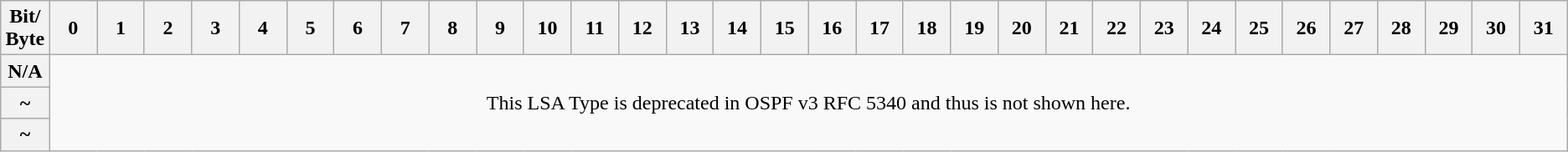<table class="wikitable" style="text-align:center">
<tr>
<th width="3%">Bit/<br>Byte</th>
<th colspan="1" width="3%">0</th>
<th colspan="1" width="3%">1</th>
<th colspan="1" width="3%">2</th>
<th colspan="1" width="3%">3</th>
<th colspan="1" width="3%">4</th>
<th colspan="1" width="3%">5</th>
<th colspan="1" width="3%">6</th>
<th colspan="1" width="3%">7</th>
<th colspan="1" width="3%">8</th>
<th colspan="1" width="3%">9</th>
<th colspan="1" width="3%">10</th>
<th colspan="1" width="3%">11</th>
<th colspan="1" width="3%">12</th>
<th colspan="1" width="3%">13</th>
<th colspan="1" width="3%">14</th>
<th colspan="1" width="3%">15</th>
<th colspan="1" width="3%">16</th>
<th colspan="1" width="3%">17</th>
<th colspan="1" width="3%">18</th>
<th colspan="1" width="3%">19</th>
<th colspan="1" width="3%">20</th>
<th colspan="1" width="3%">21</th>
<th colspan="1" width="3%">22</th>
<th colspan="1" width="3%">23</th>
<th colspan="1" width="3%">24</th>
<th colspan="1" width="3%">25</th>
<th colspan="1" width="3%">26</th>
<th colspan="1" width="3%">27</th>
<th colspan="1" width="3%">28</th>
<th colspan="1" width="3%">29</th>
<th colspan="1" width="3%">30</th>
<th colspan="1" width="3%">31</th>
</tr>
<tr>
<th>N/A</th>
<td colspan="32" rowspan="3">This LSA Type is deprecated in OSPF v3 RFC 5340 and thus is not shown here.</td>
</tr>
<tr>
<th>~</th>
</tr>
<tr>
<th>~</th>
</tr>
</table>
